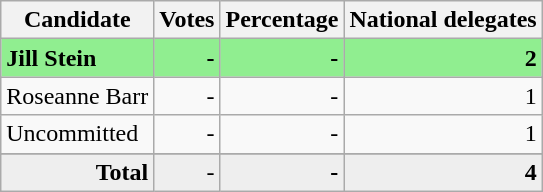<table class="wikitable" style="text-align:right;">
<tr>
<th>Candidate</th>
<th>Votes</th>
<th>Percentage</th>
<th>National delegates</th>
</tr>
<tr style="background:lightgreen;">
<td style="text-align:left;"><strong>Jill Stein</strong></td>
<td><strong>-</strong></td>
<td><strong>-</strong></td>
<td><strong>2</strong></td>
</tr>
<tr>
<td style="text-align:left;">Roseanne Barr</td>
<td>-</td>
<td>-</td>
<td>1</td>
</tr>
<tr>
<td style="text-align:left;">Uncommitted</td>
<td>-</td>
<td>-</td>
<td>1</td>
</tr>
<tr>
</tr>
<tr style="background:#eee;">
<td style="margin-right:0.50px"><strong>Total</strong></td>
<td style="margin-right:0.50px"><em>-</em></td>
<td style="margin-right:0.50px"><strong>-</strong></td>
<td style="margin-right:0.50px"><strong>4</strong></td>
</tr>
</table>
